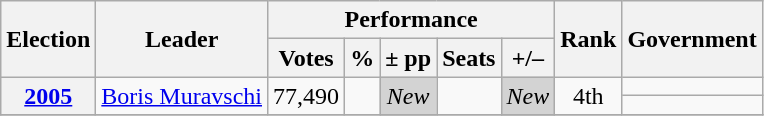<table class=wikitable style=text-align:center>
<tr>
<th rowspan="2"><strong>Election</strong></th>
<th rowspan="2">Leader</th>
<th colspan="5" scope="col">Performance</th>
<th rowspan="2">Rank</th>
<th rowspan="2">Government</th>
</tr>
<tr>
<th><strong>Votes</strong></th>
<th><strong>%</strong></th>
<th><strong>± pp</strong></th>
<th><strong>Seats</strong></th>
<th><strong>+/–</strong></th>
</tr>
<tr>
<th rowspan="2"><a href='#'>2005</a></th>
<td rowspan="2"><a href='#'>Boris Muravschi</a></td>
<td rowspan="2">77,490</td>
<td rowspan="2"></td>
<td rowspan="2"  bgcolor="lightgrey"><em>New</em></td>
<td rowspan="2"></td>
<td rowspan="2"  bgcolor="lightgrey"><em>New</em></td>
<td rowspan="2"> 4th</td>
<td></td>
</tr>
<tr>
<td></td>
</tr>
<tr>
</tr>
</table>
